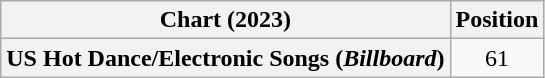<table class="wikitable plainrowheaders" style="text-align:center">
<tr>
<th scope="col">Chart (2023)</th>
<th scope="col">Position</th>
</tr>
<tr>
<th scope="row">US Hot Dance/Electronic Songs (<em>Billboard</em>)</th>
<td>61</td>
</tr>
</table>
